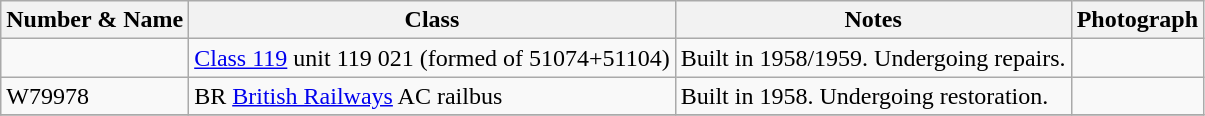<table class="wikitable">
<tr>
<th>Number & Name</th>
<th>Class</th>
<th>Notes</th>
<th>Photograph</th>
</tr>
<tr>
<td></td>
<td><a href='#'>Class 119</a> unit 119 021 (formed of 51074+51104)</td>
<td>Built in 1958/1959. Undergoing repairs.</td>
<td></td>
</tr>
<tr>
<td>W79978</td>
<td>BR <a href='#'>British Railways</a> AC railbus</td>
<td>Built in 1958. Undergoing restoration.</td>
<td></td>
</tr>
<tr>
</tr>
</table>
